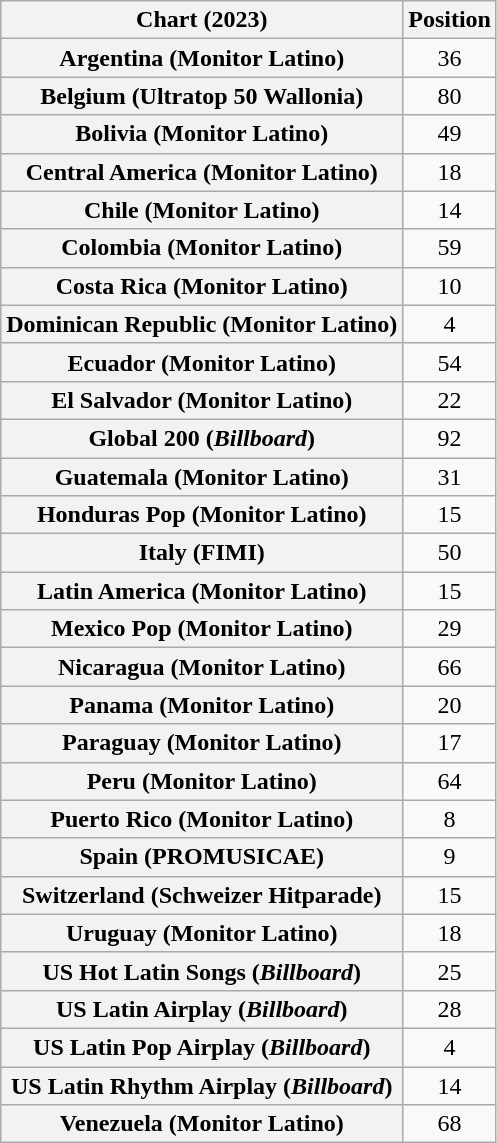<table class="wikitable sortable plainrowheaders" style="text-align:center">
<tr>
<th scope="col">Chart (2023)</th>
<th scope="col">Position</th>
</tr>
<tr>
<th scope="row">Argentina (Monitor Latino)</th>
<td>36</td>
</tr>
<tr>
<th scope="row">Belgium (Ultratop 50 Wallonia)</th>
<td>80</td>
</tr>
<tr>
<th scope="row">Bolivia (Monitor Latino)</th>
<td>49</td>
</tr>
<tr>
<th scope="row">Central America (Monitor Latino)</th>
<td>18</td>
</tr>
<tr>
<th scope="row">Chile (Monitor Latino)</th>
<td>14</td>
</tr>
<tr>
<th scope="row">Colombia (Monitor Latino)</th>
<td>59</td>
</tr>
<tr>
<th scope="row">Costa Rica (Monitor Latino)</th>
<td>10</td>
</tr>
<tr>
<th scope="row">Dominican Republic (Monitor Latino)</th>
<td>4</td>
</tr>
<tr>
<th scope="row">Ecuador (Monitor Latino)</th>
<td>54</td>
</tr>
<tr>
<th scope="row">El Salvador (Monitor Latino)</th>
<td>22</td>
</tr>
<tr>
<th scope="row">Global 200 (<em>Billboard</em>)</th>
<td>92</td>
</tr>
<tr>
<th scope="row">Guatemala (Monitor Latino)</th>
<td>31</td>
</tr>
<tr>
<th scope="row">Honduras Pop (Monitor Latino)</th>
<td>15</td>
</tr>
<tr>
<th scope="row">Italy (FIMI)</th>
<td>50</td>
</tr>
<tr>
<th scope="row">Latin America (Monitor Latino)</th>
<td>15</td>
</tr>
<tr>
<th scope="row">Mexico Pop (Monitor Latino)</th>
<td>29</td>
</tr>
<tr>
<th scope="row">Nicaragua (Monitor Latino)</th>
<td>66</td>
</tr>
<tr>
<th scope="row">Panama (Monitor Latino)</th>
<td>20</td>
</tr>
<tr>
<th scope="row">Paraguay (Monitor Latino)</th>
<td>17</td>
</tr>
<tr>
<th scope="row">Peru (Monitor Latino)</th>
<td>64</td>
</tr>
<tr>
<th scope="row">Puerto Rico (Monitor Latino)</th>
<td>8</td>
</tr>
<tr>
<th scope="row">Spain (PROMUSICAE)</th>
<td>9</td>
</tr>
<tr>
<th scope="row">Switzerland (Schweizer Hitparade)</th>
<td>15</td>
</tr>
<tr>
<th scope="row">Uruguay (Monitor Latino)</th>
<td>18</td>
</tr>
<tr>
<th scope="row">US Hot Latin Songs (<em>Billboard</em>)</th>
<td>25</td>
</tr>
<tr>
<th scope="row">US Latin Airplay (<em>Billboard</em>)</th>
<td>28</td>
</tr>
<tr>
<th scope="row">US Latin Pop Airplay (<em>Billboard</em>)</th>
<td>4</td>
</tr>
<tr>
<th scope="row">US Latin Rhythm Airplay (<em>Billboard</em>)</th>
<td>14</td>
</tr>
<tr>
<th scope="row">Venezuela (Monitor Latino)</th>
<td>68</td>
</tr>
</table>
